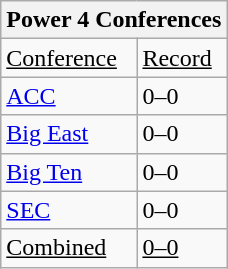<table class="wikitable">
<tr>
<th colspan="2">Power 4 Conferences</th>
</tr>
<tr>
<td><u>Conference</u></td>
<td><u>Record</u></td>
</tr>
<tr>
<td><a href='#'>ACC</a></td>
<td>0–0</td>
</tr>
<tr>
<td><a href='#'>Big East</a></td>
<td>0–0</td>
</tr>
<tr>
<td><a href='#'>Big Ten</a></td>
<td>0–0</td>
</tr>
<tr>
<td><a href='#'>SEC</a></td>
<td>0–0</td>
</tr>
<tr>
<td><u>Combined</u></td>
<td><u>0–0</u></td>
</tr>
</table>
